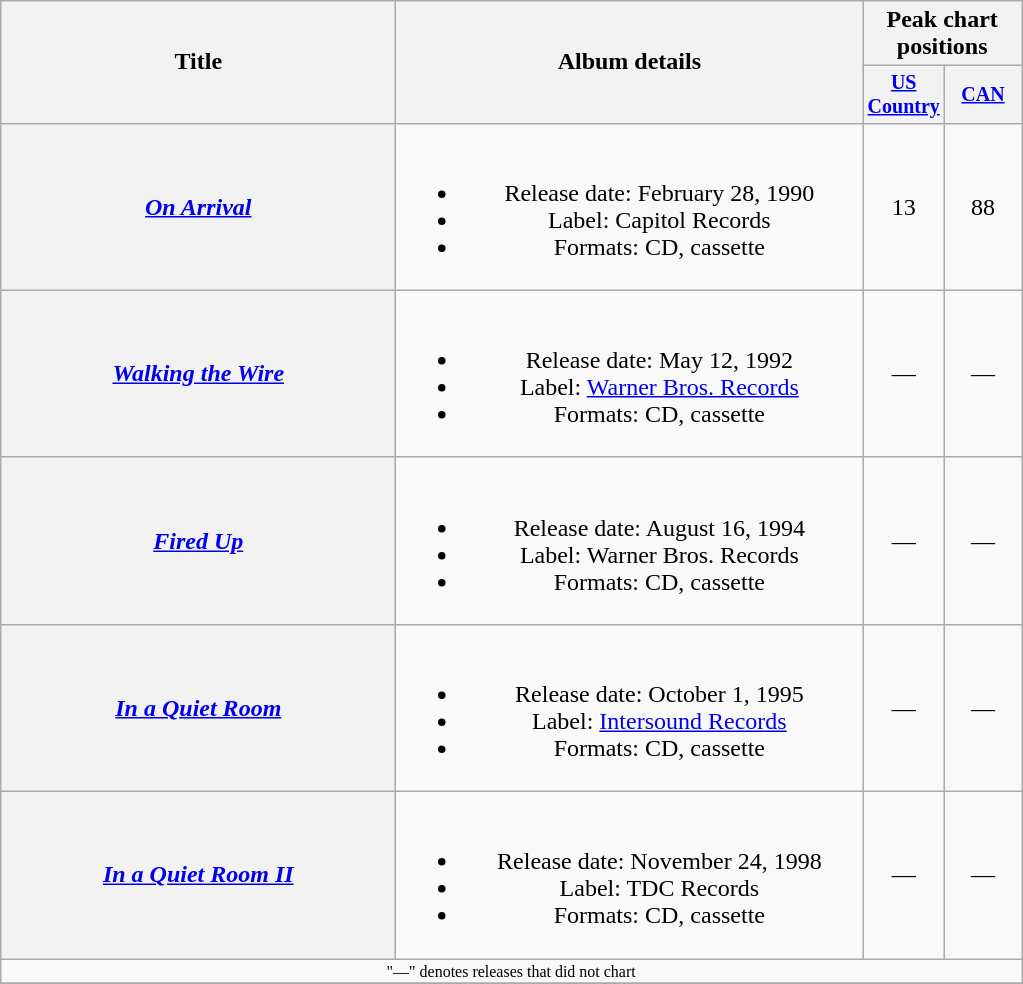<table class="wikitable plainrowheaders" style="text-align:center;">
<tr>
<th rowspan="2" style="width:16em;">Title</th>
<th rowspan="2" style="width:19em;">Album details</th>
<th colspan="2">Peak chart<br>positions</th>
</tr>
<tr style="font-size:smaller;">
<th width="45"><a href='#'>US Country</a><br></th>
<th width="45"><a href='#'>CAN</a><br></th>
</tr>
<tr>
<th scope="row"><em><a href='#'>On Arrival</a></em></th>
<td><br><ul><li>Release date: February 28, 1990</li><li>Label: Capitol Records</li><li>Formats: CD, cassette</li></ul></td>
<td>13</td>
<td>88</td>
</tr>
<tr>
<th scope="row"><em><a href='#'>Walking the Wire</a></em></th>
<td><br><ul><li>Release date: May 12, 1992</li><li>Label: <a href='#'>Warner Bros. Records</a></li><li>Formats: CD, cassette</li></ul></td>
<td>—</td>
<td>—</td>
</tr>
<tr>
<th scope="row"><em><a href='#'>Fired Up</a></em></th>
<td><br><ul><li>Release date: August 16, 1994</li><li>Label: Warner Bros. Records</li><li>Formats: CD, cassette</li></ul></td>
<td>—</td>
<td>—</td>
</tr>
<tr>
<th scope="row"><em><a href='#'>In a Quiet Room</a></em></th>
<td><br><ul><li>Release date: October 1, 1995</li><li>Label: <a href='#'>Intersound Records</a></li><li>Formats: CD, cassette</li></ul></td>
<td>—</td>
<td>—</td>
</tr>
<tr>
<th scope="row"><em><a href='#'>In a Quiet Room II</a></em></th>
<td><br><ul><li>Release date: November 24, 1998</li><li>Label: TDC Records</li><li>Formats: CD, cassette</li></ul></td>
<td>—</td>
<td>—</td>
</tr>
<tr>
<td colspan="4" style="font-size:8pt">"—" denotes releases that did not chart</td>
</tr>
<tr>
</tr>
</table>
